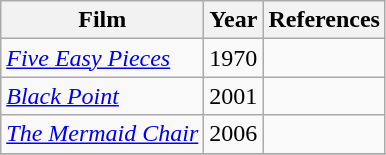<table class="wikitable">
<tr>
<th>Film</th>
<th>Year</th>
<th>References</th>
</tr>
<tr>
<td><em><a href='#'>Five Easy Pieces</a></em></td>
<td>1970</td>
<td></td>
</tr>
<tr>
<td><em><a href='#'>Black Point</a></em></td>
<td>2001</td>
<td></td>
</tr>
<tr>
<td><em><a href='#'>The Mermaid Chair</a></em></td>
<td>2006</td>
<td></td>
</tr>
<tr>
</tr>
</table>
